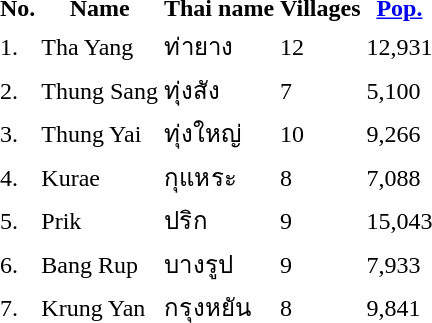<table>
<tr valign=top>
<td><br><table>
<tr>
<th>No.</th>
<th>Name</th>
<th>Thai name</th>
<th>Villages</th>
<th><a href='#'>Pop.</a></th>
</tr>
<tr>
<td>1.</td>
<td>Tha Yang</td>
<td>ท่ายาง</td>
<td>12</td>
<td>12,931</td>
<td></td>
</tr>
<tr>
<td>2.</td>
<td>Thung Sang</td>
<td>ทุ่งสัง</td>
<td>7</td>
<td>5,100</td>
<td></td>
</tr>
<tr>
<td>3.</td>
<td>Thung Yai</td>
<td>ทุ่งใหญ่</td>
<td>10</td>
<td>9,266</td>
<td></td>
</tr>
<tr>
<td>4.</td>
<td>Kurae</td>
<td>กุแหระ</td>
<td>8</td>
<td>7,088</td>
<td></td>
</tr>
<tr>
<td>5.</td>
<td>Prik</td>
<td>ปริก</td>
<td>9</td>
<td>15,043</td>
<td></td>
</tr>
<tr>
<td>6.</td>
<td>Bang Rup</td>
<td>บางรูป</td>
<td>9</td>
<td>7,933</td>
<td></td>
</tr>
<tr>
<td>7.</td>
<td>Krung Yan</td>
<td>กรุงหยัน</td>
<td>8</td>
<td>9,841</td>
<td></td>
</tr>
</table>
</td>
<td> </td>
</tr>
</table>
